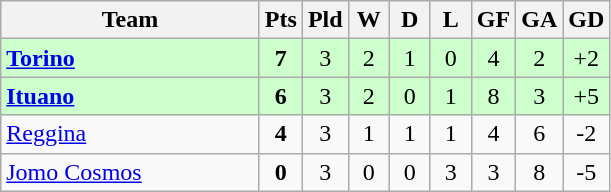<table class=wikitable style="text-align:center">
<tr>
<th width=165>Team</th>
<th width=20>Pts</th>
<th width=20>Pld</th>
<th width=20>W</th>
<th width=20>D</th>
<th width=20>L</th>
<th width=20>GF</th>
<th width=20>GA</th>
<th width=20>GD</th>
</tr>
<tr style="background:#ccffcc">
<td style="text-align:left"><strong> <a href='#'>Torino</a></strong></td>
<td><strong>7</strong></td>
<td>3</td>
<td>2</td>
<td>1</td>
<td>0</td>
<td>4</td>
<td>2</td>
<td>+2</td>
</tr>
<tr style="background:#ccffcc">
<td style="text-align:left"><strong> <a href='#'>Ituano</a></strong></td>
<td><strong>6</strong></td>
<td>3</td>
<td>2</td>
<td>0</td>
<td>1</td>
<td>8</td>
<td>3</td>
<td>+5</td>
</tr>
<tr>
<td style="text-align:left"> <a href='#'>Reggina</a></td>
<td><strong>4</strong></td>
<td>3</td>
<td>1</td>
<td>1</td>
<td>1</td>
<td>4</td>
<td>6</td>
<td>-2</td>
</tr>
<tr>
<td style="text-align:left"> <a href='#'>Jomo Cosmos</a></td>
<td><strong>0</strong></td>
<td>3</td>
<td>0</td>
<td>0</td>
<td>3</td>
<td>3</td>
<td>8</td>
<td>-5</td>
</tr>
</table>
